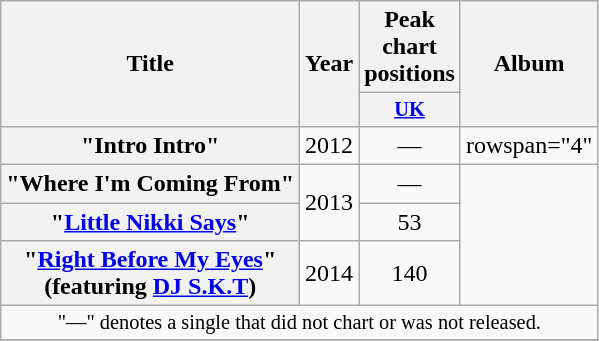<table class="wikitable plainrowheaders" style="text-align:center;">
<tr>
<th scope="col" rowspan="2">Title</th>
<th scope="col" rowspan="2">Year</th>
<th scope="col" colspan="1">Peak chart positions</th>
<th scope="col" rowspan="2">Album</th>
</tr>
<tr>
<th scope="col" style="width:3em;font-size:85%;"><a href='#'>UK</a><br></th>
</tr>
<tr>
<th scope="row">"Intro Intro"</th>
<td>2012</td>
<td>—</td>
<td>rowspan="4" </td>
</tr>
<tr>
<th scope="row">"Where I'm Coming From"</th>
<td rowspan="2">2013</td>
<td>—</td>
</tr>
<tr>
<th scope="row">"<a href='#'>Little Nikki Says</a>"</th>
<td>53</td>
</tr>
<tr>
<th scope="row">"<a href='#'>Right Before My Eyes</a>"<br><span>(featuring <a href='#'>DJ S.K.T</a>)</span></th>
<td>2014</td>
<td>140</td>
</tr>
<tr>
<td colspan="18" style="font-size:85%">"—" denotes a single that did not chart or was not released.</td>
</tr>
<tr>
</tr>
</table>
